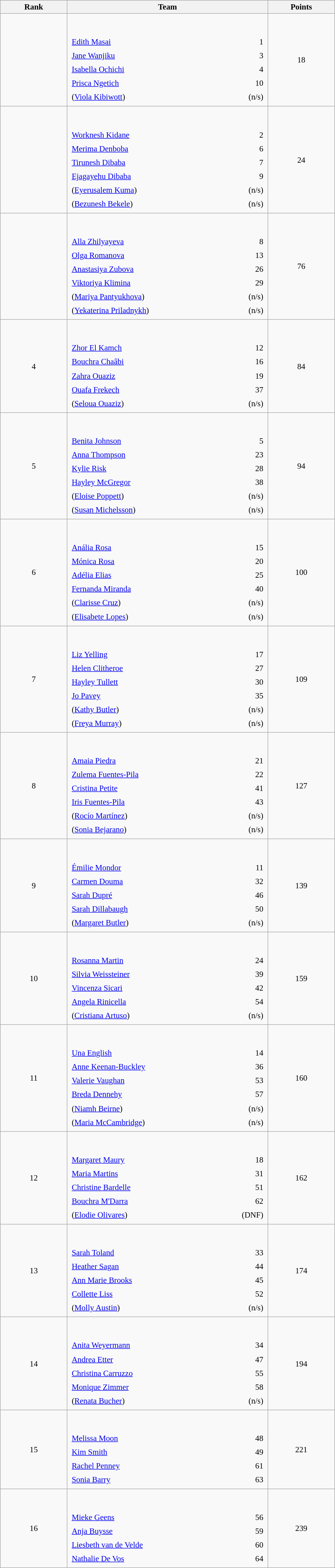<table class="wikitable sortable" style=" text-align:center; font-size:95%;" width="50%">
<tr>
<th width=10%>Rank</th>
<th width=30%>Team</th>
<th width=10%>Points</th>
</tr>
<tr>
<td align=center></td>
<td align=left> <br><br><table width=100%>
<tr>
<td align=left style="border:0"><a href='#'>Edith Masai</a></td>
<td align=right style="border:0">1</td>
</tr>
<tr>
<td align=left style="border:0"><a href='#'>Jane Wanjiku</a></td>
<td align=right style="border:0">3</td>
</tr>
<tr>
<td align=left style="border:0"><a href='#'>Isabella Ochichi</a></td>
<td align=right style="border:0">4</td>
</tr>
<tr>
<td align=left style="border:0"><a href='#'>Prisca Ngetich</a></td>
<td align=right style="border:0">10</td>
</tr>
<tr>
<td align=left style="border:0">(<a href='#'>Viola Kibiwott</a>)</td>
<td align=right style="border:0">(n/s)</td>
</tr>
</table>
</td>
<td>18</td>
</tr>
<tr>
<td align=center></td>
<td align=left> <br><br><table width=100%>
<tr>
<td align=left style="border:0"><a href='#'>Worknesh Kidane</a></td>
<td align=right style="border:0">2</td>
</tr>
<tr>
<td align=left style="border:0"><a href='#'>Merima Denboba</a></td>
<td align=right style="border:0">6</td>
</tr>
<tr>
<td align=left style="border:0"><a href='#'>Tirunesh Dibaba</a></td>
<td align=right style="border:0">7</td>
</tr>
<tr>
<td align=left style="border:0"><a href='#'>Ejagayehu Dibaba</a></td>
<td align=right style="border:0">9</td>
</tr>
<tr>
<td align=left style="border:0">(<a href='#'>Eyerusalem Kuma</a>)</td>
<td align=right style="border:0">(n/s)</td>
</tr>
<tr>
<td align=left style="border:0">(<a href='#'>Bezunesh Bekele</a>)</td>
<td align=right style="border:0">(n/s)</td>
</tr>
</table>
</td>
<td>24</td>
</tr>
<tr>
<td align=center></td>
<td align=left> <br><br><table width=100%>
<tr>
<td align=left style="border:0"><a href='#'>Alla Zhilyayeva</a></td>
<td align=right style="border:0">8</td>
</tr>
<tr>
<td align=left style="border:0"><a href='#'>Olga Romanova</a></td>
<td align=right style="border:0">13</td>
</tr>
<tr>
<td align=left style="border:0"><a href='#'>Anastasiya Zubova</a></td>
<td align=right style="border:0">26</td>
</tr>
<tr>
<td align=left style="border:0"><a href='#'>Viktoriya Klimina</a></td>
<td align=right style="border:0">29</td>
</tr>
<tr>
<td align=left style="border:0">(<a href='#'>Mariya Pantyukhova</a>)</td>
<td align=right style="border:0">(n/s)</td>
</tr>
<tr>
<td align=left style="border:0">(<a href='#'>Yekaterina Priladnykh</a>)</td>
<td align=right style="border:0">(n/s)</td>
</tr>
</table>
</td>
<td>76</td>
</tr>
<tr>
<td align=center>4</td>
<td align=left> <br><br><table width=100%>
<tr>
<td align=left style="border:0"><a href='#'>Zhor El Kamch</a></td>
<td align=right style="border:0">12</td>
</tr>
<tr>
<td align=left style="border:0"><a href='#'>Bouchra Chaâbi</a></td>
<td align=right style="border:0">16</td>
</tr>
<tr>
<td align=left style="border:0"><a href='#'>Zahra Ouaziz</a></td>
<td align=right style="border:0">19</td>
</tr>
<tr>
<td align=left style="border:0"><a href='#'>Ouafa Frekech</a></td>
<td align=right style="border:0">37</td>
</tr>
<tr>
<td align=left style="border:0">(<a href='#'>Seloua Ouaziz</a>)</td>
<td align=right style="border:0">(n/s)</td>
</tr>
</table>
</td>
<td>84</td>
</tr>
<tr>
<td align=center>5</td>
<td align=left> <br><br><table width=100%>
<tr>
<td align=left style="border:0"><a href='#'>Benita Johnson</a></td>
<td align=right style="border:0">5</td>
</tr>
<tr>
<td align=left style="border:0"><a href='#'>Anna Thompson</a></td>
<td align=right style="border:0">23</td>
</tr>
<tr>
<td align=left style="border:0"><a href='#'>Kylie Risk</a></td>
<td align=right style="border:0">28</td>
</tr>
<tr>
<td align=left style="border:0"><a href='#'>Hayley McGregor</a></td>
<td align=right style="border:0">38</td>
</tr>
<tr>
<td align=left style="border:0">(<a href='#'>Eloise Poppett</a>)</td>
<td align=right style="border:0">(n/s)</td>
</tr>
<tr>
<td align=left style="border:0">(<a href='#'>Susan Michelsson</a>)</td>
<td align=right style="border:0">(n/s)</td>
</tr>
</table>
</td>
<td>94</td>
</tr>
<tr>
<td align=center>6</td>
<td align=left> <br><br><table width=100%>
<tr>
<td align=left style="border:0"><a href='#'>Anália Rosa</a></td>
<td align=right style="border:0">15</td>
</tr>
<tr>
<td align=left style="border:0"><a href='#'>Mónica Rosa</a></td>
<td align=right style="border:0">20</td>
</tr>
<tr>
<td align=left style="border:0"><a href='#'>Adélia Elias</a></td>
<td align=right style="border:0">25</td>
</tr>
<tr>
<td align=left style="border:0"><a href='#'>Fernanda Miranda</a></td>
<td align=right style="border:0">40</td>
</tr>
<tr>
<td align=left style="border:0">(<a href='#'>Clarisse Cruz</a>)</td>
<td align=right style="border:0">(n/s)</td>
</tr>
<tr>
<td align=left style="border:0">(<a href='#'>Elisabete Lopes</a>)</td>
<td align=right style="border:0">(n/s)</td>
</tr>
</table>
</td>
<td>100</td>
</tr>
<tr>
<td align=center>7</td>
<td align=left> <br><br><table width=100%>
<tr>
<td align=left style="border:0"><a href='#'>Liz Yelling</a></td>
<td align=right style="border:0">17</td>
</tr>
<tr>
<td align=left style="border:0"><a href='#'>Helen Clitheroe</a></td>
<td align=right style="border:0">27</td>
</tr>
<tr>
<td align=left style="border:0"><a href='#'>Hayley Tullett</a></td>
<td align=right style="border:0">30</td>
</tr>
<tr>
<td align=left style="border:0"><a href='#'>Jo Pavey</a></td>
<td align=right style="border:0">35</td>
</tr>
<tr>
<td align=left style="border:0">(<a href='#'>Kathy Butler</a>)</td>
<td align=right style="border:0">(n/s)</td>
</tr>
<tr>
<td align=left style="border:0">(<a href='#'>Freya Murray</a>)</td>
<td align=right style="border:0">(n/s)</td>
</tr>
</table>
</td>
<td>109</td>
</tr>
<tr>
<td align=center>8</td>
<td align=left> <br><br><table width=100%>
<tr>
<td align=left style="border:0"><a href='#'>Amaia Piedra</a></td>
<td align=right style="border:0">21</td>
</tr>
<tr>
<td align=left style="border:0"><a href='#'>Zulema Fuentes-Pila</a></td>
<td align=right style="border:0">22</td>
</tr>
<tr>
<td align=left style="border:0"><a href='#'>Cristina Petite</a></td>
<td align=right style="border:0">41</td>
</tr>
<tr>
<td align=left style="border:0"><a href='#'>Iris Fuentes-Pila</a></td>
<td align=right style="border:0">43</td>
</tr>
<tr>
<td align=left style="border:0">(<a href='#'>Rocío Martínez</a>)</td>
<td align=right style="border:0">(n/s)</td>
</tr>
<tr>
<td align=left style="border:0">(<a href='#'>Sonia Bejarano</a>)</td>
<td align=right style="border:0">(n/s)</td>
</tr>
</table>
</td>
<td>127</td>
</tr>
<tr>
<td align=center>9</td>
<td align=left> <br><br><table width=100%>
<tr>
<td align=left style="border:0"><a href='#'>Émilie Mondor</a></td>
<td align=right style="border:0">11</td>
</tr>
<tr>
<td align=left style="border:0"><a href='#'>Carmen Douma</a></td>
<td align=right style="border:0">32</td>
</tr>
<tr>
<td align=left style="border:0"><a href='#'>Sarah Dupré</a></td>
<td align=right style="border:0">46</td>
</tr>
<tr>
<td align=left style="border:0"><a href='#'>Sarah Dillabaugh</a></td>
<td align=right style="border:0">50</td>
</tr>
<tr>
<td align=left style="border:0">(<a href='#'>Margaret Butler</a>)</td>
<td align=right style="border:0">(n/s)</td>
</tr>
</table>
</td>
<td>139</td>
</tr>
<tr>
<td align=center>10</td>
<td align=left> <br><br><table width=100%>
<tr>
<td align=left style="border:0"><a href='#'>Rosanna Martin</a></td>
<td align=right style="border:0">24</td>
</tr>
<tr>
<td align=left style="border:0"><a href='#'>Silvia Weissteiner</a></td>
<td align=right style="border:0">39</td>
</tr>
<tr>
<td align=left style="border:0"><a href='#'>Vincenza Sicari</a></td>
<td align=right style="border:0">42</td>
</tr>
<tr>
<td align=left style="border:0"><a href='#'>Angela Rinicella</a></td>
<td align=right style="border:0">54</td>
</tr>
<tr>
<td align=left style="border:0">(<a href='#'>Cristiana Artuso</a>)</td>
<td align=right style="border:0">(n/s)</td>
</tr>
</table>
</td>
<td>159</td>
</tr>
<tr>
<td align=center>11</td>
<td align=left> <br><br><table width=100%>
<tr>
<td align=left style="border:0"><a href='#'>Una English</a></td>
<td align=right style="border:0">14</td>
</tr>
<tr>
<td align=left style="border:0"><a href='#'>Anne Keenan-Buckley</a></td>
<td align=right style="border:0">36</td>
</tr>
<tr>
<td align=left style="border:0"><a href='#'>Valerie Vaughan</a></td>
<td align=right style="border:0">53</td>
</tr>
<tr>
<td align=left style="border:0"><a href='#'>Breda Dennehy</a></td>
<td align=right style="border:0">57</td>
</tr>
<tr>
<td align=left style="border:0">(<a href='#'>Niamh Beirne</a>)</td>
<td align=right style="border:0">(n/s)</td>
</tr>
<tr>
<td align=left style="border:0">(<a href='#'>Maria McCambridge</a>)</td>
<td align=right style="border:0">(n/s)</td>
</tr>
</table>
</td>
<td>160</td>
</tr>
<tr>
<td align=center>12</td>
<td align=left> <br><br><table width=100%>
<tr>
<td align=left style="border:0"><a href='#'>Margaret Maury</a></td>
<td align=right style="border:0">18</td>
</tr>
<tr>
<td align=left style="border:0"><a href='#'>Maria Martins</a></td>
<td align=right style="border:0">31</td>
</tr>
<tr>
<td align=left style="border:0"><a href='#'>Christine Bardelle</a></td>
<td align=right style="border:0">51</td>
</tr>
<tr>
<td align=left style="border:0"><a href='#'>Bouchra M'Darra</a></td>
<td align=right style="border:0">62</td>
</tr>
<tr>
<td align=left style="border:0">(<a href='#'>Elodie Olivares</a>)</td>
<td align=right style="border:0">(DNF)</td>
</tr>
</table>
</td>
<td>162</td>
</tr>
<tr>
<td align=center>13</td>
<td align=left> <br><br><table width=100%>
<tr>
<td align=left style="border:0"><a href='#'>Sarah Toland</a></td>
<td align=right style="border:0">33</td>
</tr>
<tr>
<td align=left style="border:0"><a href='#'>Heather Sagan</a></td>
<td align=right style="border:0">44</td>
</tr>
<tr>
<td align=left style="border:0"><a href='#'>Ann Marie Brooks</a></td>
<td align=right style="border:0">45</td>
</tr>
<tr>
<td align=left style="border:0"><a href='#'>Collette Liss</a></td>
<td align=right style="border:0">52</td>
</tr>
<tr>
<td align=left style="border:0">(<a href='#'>Molly Austin</a>)</td>
<td align=right style="border:0">(n/s)</td>
</tr>
</table>
</td>
<td>174</td>
</tr>
<tr>
<td align=center>14</td>
<td align=left> <br><br><table width=100%>
<tr>
<td align=left style="border:0"><a href='#'>Anita Weyermann</a></td>
<td align=right style="border:0">34</td>
</tr>
<tr>
<td align=left style="border:0"><a href='#'>Andrea Etter</a></td>
<td align=right style="border:0">47</td>
</tr>
<tr>
<td align=left style="border:0"><a href='#'>Christina Carruzzo</a></td>
<td align=right style="border:0">55</td>
</tr>
<tr>
<td align=left style="border:0"><a href='#'>Monique Zimmer</a></td>
<td align=right style="border:0">58</td>
</tr>
<tr>
<td align=left style="border:0">(<a href='#'>Renata Bucher</a>)</td>
<td align=right style="border:0">(n/s)</td>
</tr>
</table>
</td>
<td>194</td>
</tr>
<tr>
<td align=center>15</td>
<td align=left> <br><br><table width=100%>
<tr>
<td align=left style="border:0"><a href='#'>Melissa Moon</a></td>
<td align=right style="border:0">48</td>
</tr>
<tr>
<td align=left style="border:0"><a href='#'>Kim Smith</a></td>
<td align=right style="border:0">49</td>
</tr>
<tr>
<td align=left style="border:0"><a href='#'>Rachel Penney</a></td>
<td align=right style="border:0">61</td>
</tr>
<tr>
<td align=left style="border:0"><a href='#'>Sonia Barry</a></td>
<td align=right style="border:0">63</td>
</tr>
</table>
</td>
<td>221</td>
</tr>
<tr>
<td align=center>16</td>
<td align=left> <br><br><table width=100%>
<tr>
<td align=left style="border:0"><a href='#'>Mieke Geens</a></td>
<td align=right style="border:0">56</td>
</tr>
<tr>
<td align=left style="border:0"><a href='#'>Anja Buysse</a></td>
<td align=right style="border:0">59</td>
</tr>
<tr>
<td align=left style="border:0"><a href='#'>Liesbeth van de Velde</a></td>
<td align=right style="border:0">60</td>
</tr>
<tr>
<td align=left style="border:0"><a href='#'>Nathalie De Vos</a></td>
<td align=right style="border:0">64</td>
</tr>
</table>
</td>
<td>239</td>
</tr>
</table>
